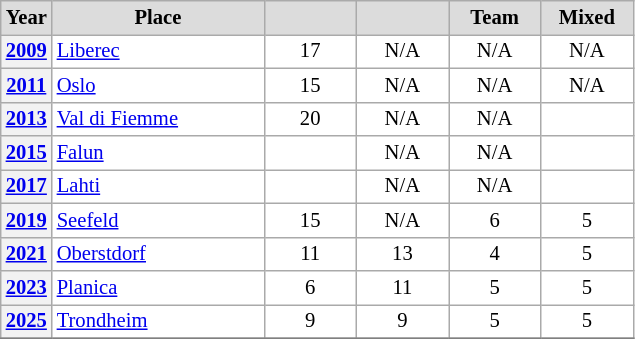<table class="wikitable plainrowheaders" style="background:#fff; font-size:86%; line-height:16px; border:gray solid 1px; border-collapse:collapse;">
<tr style="background:#ccc; text-align:center;">
<th scope="col" style="background:#dcdcdc; width:25px;">Year</th>
<th scope="col" style="background:#dcdcdc; width:135px;">Place</th>
<th scope="col" style="background:#dcdcdc; width:55px;"></th>
<th scope="col" style="background:#dcdcdc; width:55px;"></th>
<th scope="col" style="background:#dcdcdc; width:55px;">Team</th>
<th scope="col" style="background:#dcdcdc; width:55px;">Mixed</th>
</tr>
<tr>
<th scope=row align=center><a href='#'>2009</a></th>
<td> <a href='#'>Liberec</a></td>
<td align=center>17</td>
<td align=center>N/A</td>
<td align=center>N/A</td>
<td align=center>N/A</td>
</tr>
<tr>
<th scope=row align=center><a href='#'>2011</a></th>
<td> <a href='#'>Oslo</a></td>
<td align=center>15</td>
<td align=center>N/A</td>
<td align=center>N/A</td>
<td align=center>N/A</td>
</tr>
<tr>
<th scope=row align=center><a href='#'>2013</a></th>
<td> <a href='#'>Val di Fiemme</a></td>
<td align=center>20</td>
<td align=center>N/A</td>
<td align=center>N/A</td>
<td align=center></td>
</tr>
<tr>
<th scope=row align=center><a href='#'>2015</a></th>
<td> <a href='#'>Falun</a></td>
<td align=center></td>
<td align=center>N/A</td>
<td align=center>N/A</td>
<td align=center></td>
</tr>
<tr>
<th scope=row align=center><a href='#'>2017</a></th>
<td> <a href='#'>Lahti</a></td>
<td align=center></td>
<td align=center>N/A</td>
<td align=center>N/A</td>
<td align=center></td>
</tr>
<tr>
<th scope=row align=center><a href='#'>2019</a></th>
<td> <a href='#'>Seefeld</a></td>
<td align=center>15</td>
<td align=center>N/A</td>
<td align=center>6</td>
<td align=center>5</td>
</tr>
<tr>
<th scope=row align=center><a href='#'>2021</a></th>
<td> <a href='#'>Oberstdorf</a></td>
<td align=center>11</td>
<td align=center>13</td>
<td align=center>4</td>
<td align=center>5</td>
</tr>
<tr>
<th scope=row align=center><a href='#'>2023</a></th>
<td> <a href='#'>Planica</a></td>
<td align=center>6</td>
<td align=center>11</td>
<td align=center>5</td>
<td align=center>5</td>
</tr>
<tr>
<th scope=row align=center><a href='#'>2025</a></th>
<td> <a href='#'>Trondheim</a></td>
<td align=center>9</td>
<td align=center>9</td>
<td align=center>5</td>
<td align=center>5</td>
</tr>
<tr>
</tr>
</table>
